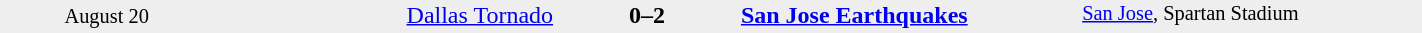<table style="width: 75%; background: #eeeeee;" cellspacing="0">
<tr>
<td style=font-size:85% align=center rowspan=3 width=15%>August 20</td>
<td width=24% align=right><a href='#'>Dallas Tornado</a></td>
<td align=center width=13%><strong>0–2</strong></td>
<td width=24%><strong><a href='#'>San Jose Earthquakes</a></strong></td>
<td style=font-size:85% rowspan=3 valign=top><a href='#'>San Jose</a>, Spartan Stadium</td>
</tr>
<tr style=font-size:85%>
<td align=right valign=top></td>
<td valign=top></td>
<td align=left valign=top></td>
</tr>
</table>
